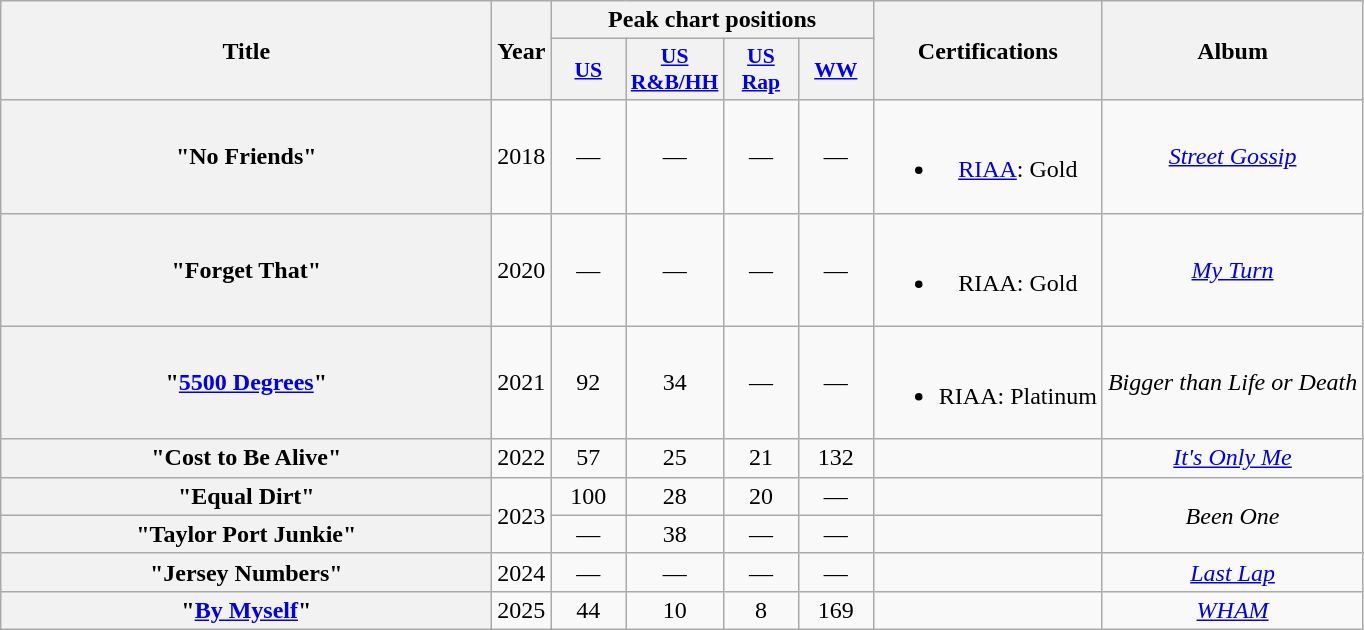<table class="wikitable plainrowheaders" style="text-align:center;">
<tr>
<th scope="col" rowspan="2" style="width:20em;">Title</th>
<th scope="col" rowspan="2">Year</th>
<th colspan="4" scope="col">Peak chart positions</th>
<th scope="col" rowspan="2">Certifications</th>
<th scope="col" rowspan="2">Album</th>
</tr>
<tr>
<th scope="col" style="width:3em; font-size:90%"><a href='#'>US</a><br></th>
<th scope="col" style="width:3em; font-size:90%"><a href='#'>US<br>R&B/HH</a><br></th>
<th scope="col" style="width:3em; font-size:90%"><a href='#'>US<br>Rap</a><br></th>
<th scope="col" style="width:3em; font-size:90%"><a href='#'>WW</a><br></th>
</tr>
<tr>
<th scope="row">"No Friends"<br></th>
<td>2018</td>
<td>—</td>
<td>—</td>
<td>—</td>
<td>—</td>
<td><br><ul><li><a href='#'>RIAA</a>: Gold</li></ul></td>
<td><em><a href='#'>Street Gossip</a></em></td>
</tr>
<tr>
<th scope="row">"Forget That"<br></th>
<td>2020</td>
<td>—</td>
<td>—</td>
<td>—</td>
<td>—</td>
<td><br><ul><li>RIAA: Gold</li></ul></td>
<td><em><a href='#'>My Turn</a></em></td>
</tr>
<tr>
<th scope="row">"<a href='#'>5500 Degrees</a>"<br></th>
<td>2021</td>
<td>92</td>
<td>34</td>
<td>—</td>
<td>—</td>
<td><br><ul><li>RIAA: Platinum</li></ul></td>
<td><em>Bigger than Life or Death</em></td>
</tr>
<tr>
<th scope="row">"Cost to Be Alive"<br></th>
<td>2022</td>
<td>57</td>
<td>25</td>
<td>21</td>
<td>132</td>
<td></td>
<td><em><a href='#'>It's Only Me</a></em></td>
</tr>
<tr>
<th scope="row">"Equal Dirt"</th>
<td rowspan="2">2023</td>
<td>100</td>
<td>28</td>
<td>20</td>
<td>—</td>
<td></td>
<td rowspan="2"><em>Been One</em></td>
</tr>
<tr>
<th scope="row">"Taylor Port Junkie"<br></th>
<td>—</td>
<td>38</td>
<td>—</td>
<td>—</td>
<td></td>
</tr>
<tr>
<th scope="row">"Jersey Numbers"<br></th>
<td>2024</td>
<td>—</td>
<td>—</td>
<td>—</td>
<td>—</td>
<td></td>
<td><em><a href='#'>Last Lap</a></em></td>
</tr>
<tr>
<th scope="row">"<a href='#'>By Myself</a>"<br></th>
<td>2025</td>
<td>44</td>
<td>10</td>
<td>8</td>
<td>169</td>
<td></td>
<td><em><a href='#'>WHAM</a></em></td>
</tr>
</table>
